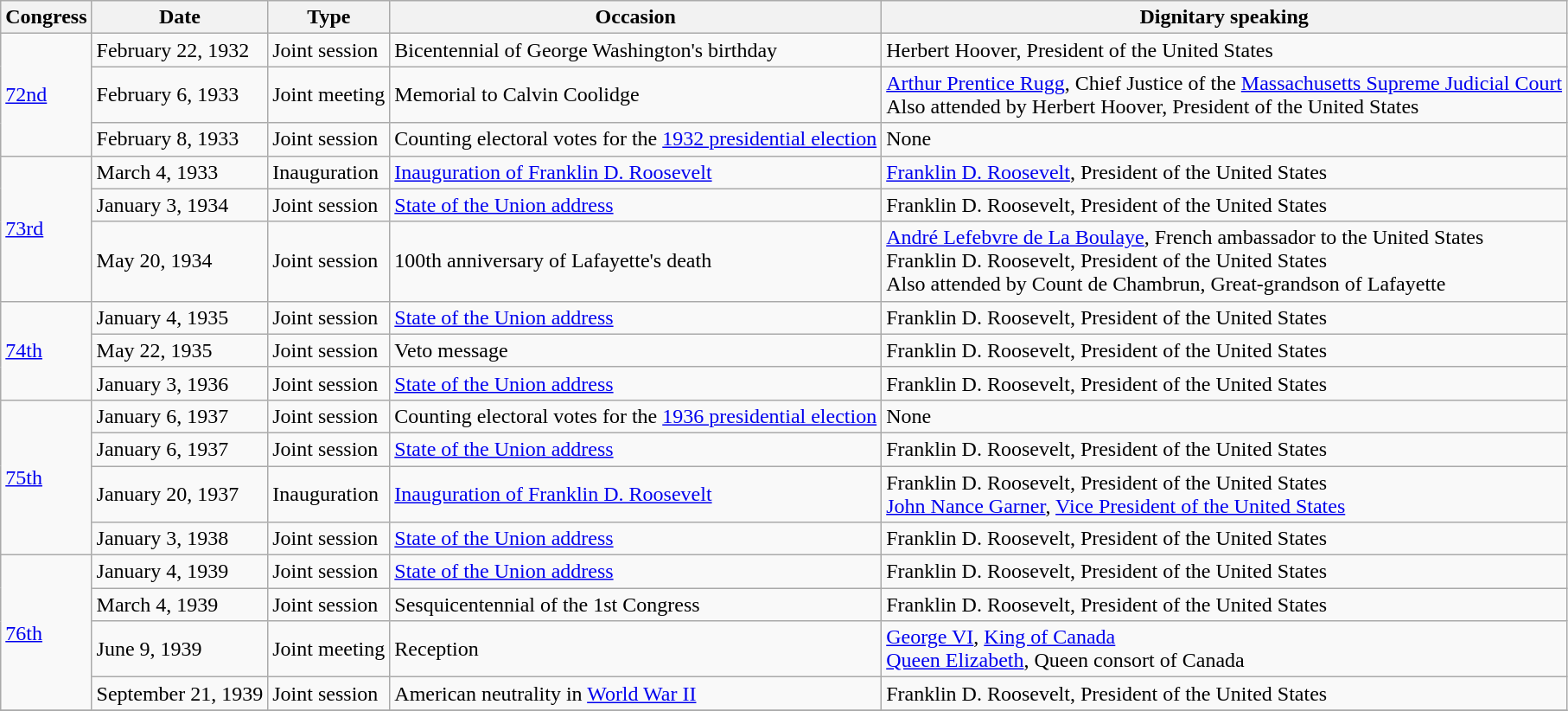<table class="wikitable sortable">
<tr>
<th>Congress</th>
<th>Date</th>
<th>Type</th>
<th>Occasion</th>
<th>Dignitary speaking</th>
</tr>
<tr>
<td rowspan="3"><a href='#'>72nd</a></td>
<td>February 22, 1932</td>
<td>Joint session</td>
<td>Bicentennial of George Washington's birthday</td>
<td>Herbert Hoover, President of the United States</td>
</tr>
<tr>
<td>February 6, 1933</td>
<td>Joint meeting</td>
<td>Memorial to Calvin Coolidge</td>
<td><a href='#'>Arthur Prentice Rugg</a>, Chief Justice of the <a href='#'>Massachusetts Supreme Judicial Court</a><br>Also attended by Herbert Hoover, President of the United States</td>
</tr>
<tr>
<td>February 8, 1933</td>
<td>Joint session</td>
<td>Counting electoral votes for the <a href='#'>1932 presidential election</a></td>
<td>None</td>
</tr>
<tr>
<td rowspan="3"><a href='#'>73rd</a></td>
<td>March 4, 1933</td>
<td>Inauguration</td>
<td><a href='#'>Inauguration of Franklin D. Roosevelt</a></td>
<td><a href='#'>Franklin D. Roosevelt</a>, President of the United States</td>
</tr>
<tr>
<td>January 3, 1934</td>
<td>Joint session</td>
<td><a href='#'>State of the Union address</a></td>
<td>Franklin D. Roosevelt, President of the United States</td>
</tr>
<tr>
<td>May 20, 1934</td>
<td>Joint session</td>
<td>100th anniversary of Lafayette's death</td>
<td><a href='#'>André Lefebvre de La Boulaye</a>, French ambassador to the United States<br>Franklin D. Roosevelt, President of the United States<br>Also attended by Count de Chambrun, Great-grandson of Lafayette</td>
</tr>
<tr>
<td rowspan="3"><a href='#'>74th</a></td>
<td>January 4, 1935</td>
<td>Joint session</td>
<td><a href='#'>State of the Union address</a></td>
<td>Franklin D. Roosevelt, President of the United States</td>
</tr>
<tr>
<td>May 22, 1935</td>
<td>Joint session</td>
<td>Veto message</td>
<td>Franklin D. Roosevelt, President of the United States</td>
</tr>
<tr>
<td>January 3, 1936</td>
<td>Joint session</td>
<td><a href='#'>State of the Union address</a></td>
<td>Franklin D. Roosevelt, President of the United States</td>
</tr>
<tr>
<td rowspan="4"><a href='#'>75th</a></td>
<td>January 6, 1937</td>
<td>Joint session</td>
<td>Counting electoral votes for the <a href='#'>1936 presidential election</a></td>
<td>None</td>
</tr>
<tr>
<td>January 6, 1937</td>
<td>Joint session</td>
<td><a href='#'>State of the Union address</a></td>
<td>Franklin D. Roosevelt, President of the United States</td>
</tr>
<tr>
<td>January 20, 1937</td>
<td>Inauguration</td>
<td><a href='#'>Inauguration of Franklin D. Roosevelt</a></td>
<td>Franklin D. Roosevelt, President of the United States<br><a href='#'>John Nance Garner</a>, <a href='#'>Vice President of the United States</a></td>
</tr>
<tr>
<td>January 3, 1938</td>
<td>Joint session</td>
<td><a href='#'>State of the Union address</a></td>
<td>Franklin D. Roosevelt, President of the United States</td>
</tr>
<tr>
<td rowspan="4"><a href='#'>76th</a></td>
<td>January 4, 1939</td>
<td>Joint session</td>
<td><a href='#'>State of the Union address</a></td>
<td>Franklin D. Roosevelt, President of the United States</td>
</tr>
<tr>
<td>March 4, 1939</td>
<td>Joint session</td>
<td>Sesquicentennial of the 1st Congress</td>
<td>Franklin D. Roosevelt, President of the United States</td>
</tr>
<tr>
<td>June 9, 1939</td>
<td>Joint meeting</td>
<td>Reception</td>
<td><a href='#'>George VI</a>, <a href='#'>King of Canada</a><br><a href='#'>Queen Elizabeth</a>, Queen consort of Canada</td>
</tr>
<tr>
<td>September 21, 1939</td>
<td>Joint session</td>
<td>American neutrality in <a href='#'>World War II</a></td>
<td>Franklin D. Roosevelt, President of the United States</td>
</tr>
<tr>
</tr>
</table>
